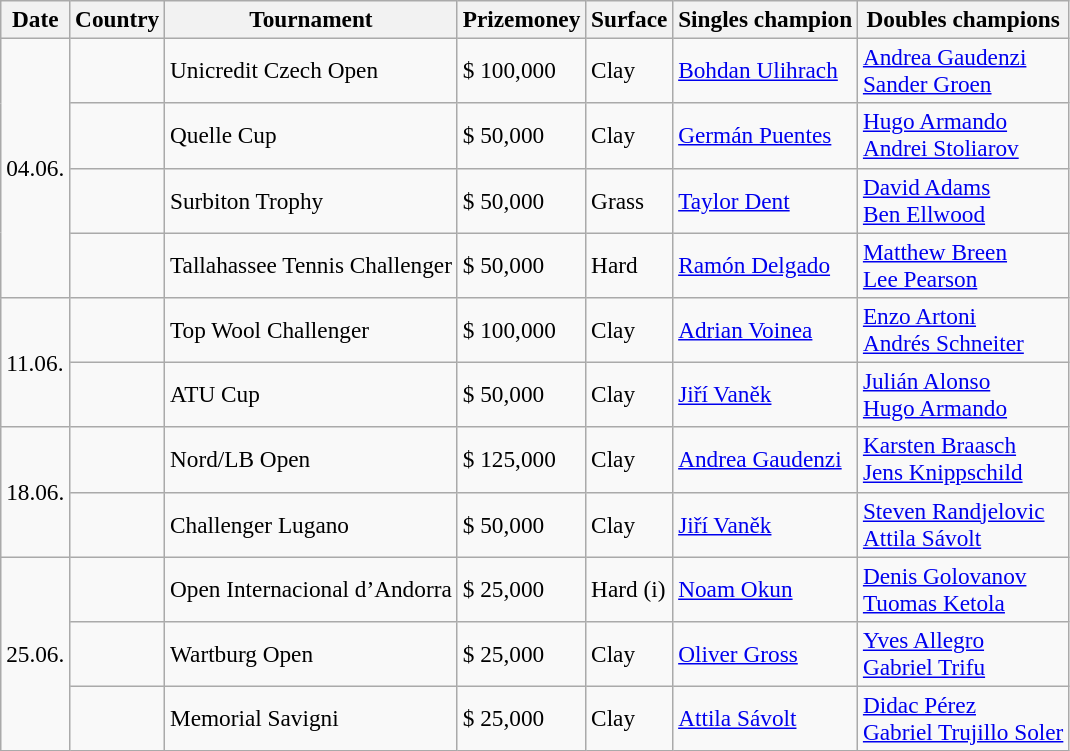<table class="sortable wikitable" style=font-size:97%>
<tr>
<th>Date</th>
<th>Country</th>
<th>Tournament</th>
<th>Prizemoney</th>
<th>Surface</th>
<th>Singles champion</th>
<th>Doubles champions</th>
</tr>
<tr>
<td rowspan="4">04.06.</td>
<td></td>
<td>Unicredit Czech Open</td>
<td>$ 100,000</td>
<td>Clay</td>
<td> <a href='#'>Bohdan Ulihrach</a></td>
<td> <a href='#'>Andrea Gaudenzi</a> <br>  <a href='#'>Sander Groen</a></td>
</tr>
<tr>
<td></td>
<td>Quelle Cup</td>
<td>$ 50,000</td>
<td>Clay</td>
<td> <a href='#'>Germán Puentes</a></td>
<td> <a href='#'>Hugo Armando</a> <br>  <a href='#'>Andrei Stoliarov</a></td>
</tr>
<tr>
<td></td>
<td>Surbiton Trophy</td>
<td>$ 50,000</td>
<td>Grass</td>
<td> <a href='#'>Taylor Dent</a></td>
<td> <a href='#'>David Adams</a> <br>  <a href='#'>Ben Ellwood</a></td>
</tr>
<tr>
<td></td>
<td>Tallahassee Tennis Challenger</td>
<td>$ 50,000</td>
<td>Hard</td>
<td> <a href='#'>Ramón Delgado</a></td>
<td> <a href='#'>Matthew Breen</a> <br>  <a href='#'>Lee Pearson</a></td>
</tr>
<tr>
<td rowspan="2">11.06.</td>
<td></td>
<td>Top Wool Challenger</td>
<td>$ 100,000</td>
<td>Clay</td>
<td> <a href='#'>Adrian Voinea</a></td>
<td> <a href='#'>Enzo Artoni</a> <br>  <a href='#'>Andrés Schneiter</a></td>
</tr>
<tr>
<td></td>
<td>ATU Cup</td>
<td>$ 50,000</td>
<td>Clay</td>
<td> <a href='#'>Jiří Vaněk</a></td>
<td> <a href='#'>Julián Alonso</a><br> <a href='#'>Hugo Armando</a></td>
</tr>
<tr>
<td rowspan="2">18.06.</td>
<td></td>
<td>Nord/LB Open</td>
<td>$ 125,000</td>
<td>Clay</td>
<td> <a href='#'>Andrea Gaudenzi</a></td>
<td> <a href='#'>Karsten Braasch</a> <br>  <a href='#'>Jens Knippschild</a></td>
</tr>
<tr>
<td></td>
<td>Challenger Lugano</td>
<td>$ 50,000</td>
<td>Clay</td>
<td> <a href='#'>Jiří Vaněk</a></td>
<td> <a href='#'>Steven Randjelovic</a> <br>  <a href='#'>Attila Sávolt</a></td>
</tr>
<tr>
<td rowspan="3">25.06.</td>
<td></td>
<td>Open Internacional d’Andorra</td>
<td>$ 25,000</td>
<td>Hard (i)</td>
<td> <a href='#'>Noam Okun</a></td>
<td> <a href='#'>Denis Golovanov</a><br> <a href='#'>Tuomas Ketola</a></td>
</tr>
<tr>
<td></td>
<td>Wartburg Open</td>
<td>$ 25,000</td>
<td>Clay</td>
<td> <a href='#'>Oliver Gross</a></td>
<td> <a href='#'>Yves Allegro</a><br> <a href='#'>Gabriel Trifu</a></td>
</tr>
<tr>
<td></td>
<td>Memorial Savigni</td>
<td>$ 25,000</td>
<td>Clay</td>
<td> <a href='#'>Attila Sávolt</a></td>
<td> <a href='#'>Didac Pérez</a><br> <a href='#'>Gabriel Trujillo Soler</a></td>
</tr>
</table>
